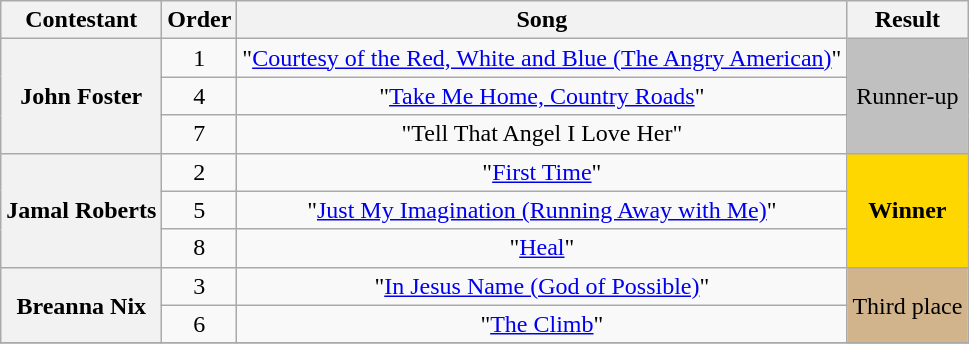<table class="wikitable unsortable" style="text-align:center;">
<tr>
<th scope="col">Contestant</th>
<th scope="col">Order</th>
<th scope="col">Song</th>
<th scope="col">Result</th>
</tr>
<tr>
<th scope="row" rowspan="3">John Foster</th>
<td>1</td>
<td>"<a href='#'>Courtesy of the Red, White and Blue (The Angry American)</a>"</td>
<td rowspan="3" bgcolor="silver">Runner-up</td>
</tr>
<tr>
<td>4</td>
<td>"<a href='#'>Take Me Home, Country Roads</a>"</td>
</tr>
<tr>
<td>7</td>
<td>"Tell That Angel I Love Her"</td>
</tr>
<tr>
<th scope="row" rowspan="3">Jamal Roberts</th>
<td>2</td>
<td>"<a href='#'>First Time</a>"</td>
<td rowspan="3" bgcolor="gold"><strong>Winner</strong></td>
</tr>
<tr>
<td>5</td>
<td>"<a href='#'>Just My Imagination (Running Away with Me)</a>"</td>
</tr>
<tr>
<td>8</td>
<td>"<a href='#'>Heal</a>"</td>
</tr>
<tr>
<th scope="row" rowspan="2">Breanna Nix</th>
<td>3</td>
<td>"<a href='#'>In Jesus Name (God of Possible)</a>"</td>
<td rowspan="2" bgcolor="tan">Third place</td>
</tr>
<tr>
<td>6</td>
<td>"<a href='#'>The Climb</a>"</td>
</tr>
<tr>
</tr>
</table>
